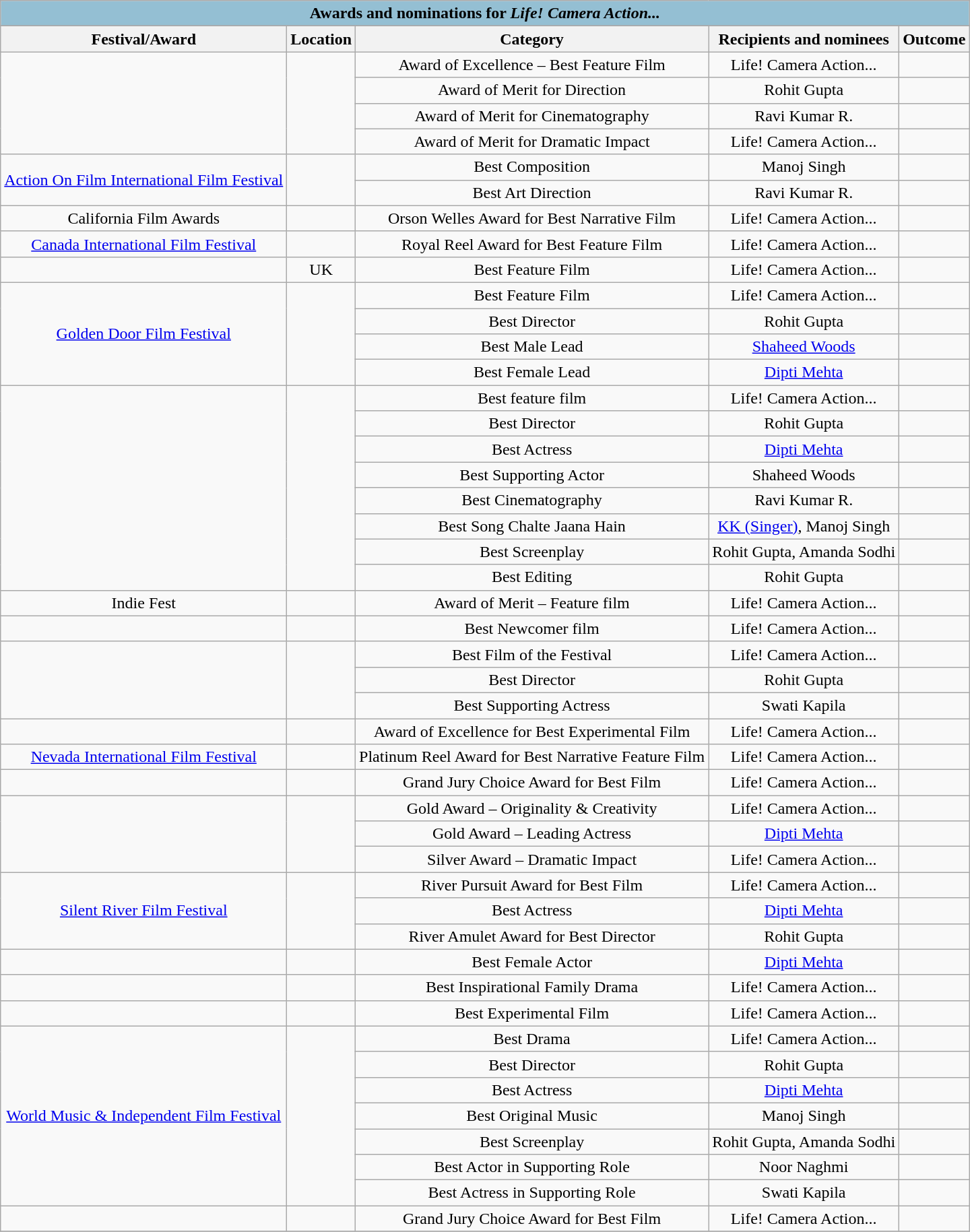<table class="wikitable" style="text-align: center">
<tr style="background:#94bfd3;">
<td colspan="5" style="text-align:center;"><strong>Awards and nominations for <em>Life! Camera Action...<strong><em></td>
</tr>
<tr>
</tr>
<tr style="text-align:centr;">
<th>Festival/Award</th>
<th>Location</th>
<th>Category</th>
<th>Recipients and nominees</th>
<th>Outcome</th>
</tr>
<tr>
<td rowspan="4"></td>
<td rowspan="4"></td>
<td>Award of Excellence – Best Feature Film</td>
<td></em>Life! Camera Action...<em></td>
<td></td>
</tr>
<tr>
<td>Award of Merit for Direction</td>
<td>Rohit Gupta</td>
<td></td>
</tr>
<tr>
<td>Award of Merit for Cinematography</td>
<td>Ravi Kumar R.</td>
<td></td>
</tr>
<tr>
<td>Award of Merit for Dramatic Impact</td>
<td></em>Life! Camera Action...<em></td>
<td></td>
</tr>
<tr>
<td rowspan="2"><a href='#'>Action On Film International Film Festival</a></td>
<td rowspan="2"></td>
<td>Best Composition</td>
<td>Manoj Singh</td>
<td></td>
</tr>
<tr>
<td>Best Art Direction</td>
<td>Ravi Kumar R.</td>
<td></td>
</tr>
<tr>
<td>California Film Awards</td>
<td></td>
<td>Orson Welles Award for Best Narrative Film</td>
<td></em>Life! Camera Action...<em></td>
<td></td>
</tr>
<tr>
<td><a href='#'>Canada International Film Festival</a></td>
<td></td>
<td>Royal Reel Award for Best Feature Film</td>
<td></em>Life! Camera Action...<em></td>
<td></td>
</tr>
<tr>
<td></td>
<td>UK</td>
<td>Best Feature Film</td>
<td></em>Life! Camera Action...<em></td>
<td></td>
</tr>
<tr>
<td rowspan="4"><a href='#'>Golden Door Film Festival</a></td>
<td rowspan="4"></td>
<td>Best Feature Film</td>
<td></em>Life! Camera Action...<em></td>
<td></td>
</tr>
<tr>
<td>Best Director</td>
<td>Rohit Gupta</td>
<td></td>
</tr>
<tr>
<td>Best Male Lead</td>
<td><a href='#'>Shaheed Woods</a></td>
<td></td>
</tr>
<tr>
<td>Best Female Lead</td>
<td><a href='#'>Dipti Mehta</a></td>
<td></td>
</tr>
<tr>
<td rowspan="8"></td>
<td rowspan="8"></td>
<td>Best  feature film</td>
<td></em>Life! Camera Action...<em></td>
<td></td>
</tr>
<tr>
<td>Best Director</td>
<td>Rohit Gupta</td>
<td></td>
</tr>
<tr>
<td>Best Actress</td>
<td><a href='#'>Dipti Mehta</a></td>
<td></td>
</tr>
<tr>
<td>Best Supporting Actor</td>
<td>Shaheed Woods</td>
<td></td>
</tr>
<tr>
<td>Best Cinematography</td>
<td>Ravi Kumar R.</td>
<td></td>
</tr>
<tr>
<td>Best Song </em>Chalte Jaana Hain<em></td>
<td><a href='#'>KK (Singer)</a>, Manoj Singh</td>
<td></td>
</tr>
<tr>
<td>Best Screenplay</td>
<td>Rohit Gupta, Amanda Sodhi</td>
<td></td>
</tr>
<tr>
<td>Best Editing</td>
<td>Rohit Gupta</td>
<td></td>
</tr>
<tr>
<td>Indie Fest</td>
<td></td>
<td>Award of Merit – Feature film</td>
<td></em>Life! Camera Action...<em></td>
<td></td>
</tr>
<tr>
<td></td>
<td></td>
<td>Best Newcomer film</td>
<td></em>Life! Camera Action...<em></td>
<td></td>
</tr>
<tr>
<td rowspan="3"></td>
<td rowspan="3"></td>
<td>Best Film of the Festival</td>
<td></em>Life! Camera Action...<em></td>
<td></td>
</tr>
<tr>
<td>Best Director</td>
<td>Rohit Gupta</td>
<td></td>
</tr>
<tr>
<td>Best Supporting Actress</td>
<td>Swati Kapila</td>
<td></td>
</tr>
<tr>
<td></td>
<td></td>
<td>Award of Excellence for Best Experimental Film</td>
<td></em>Life! Camera Action...<em></td>
<td></td>
</tr>
<tr>
<td><a href='#'>Nevada International Film Festival</a></td>
<td></td>
<td>Platinum Reel Award for Best Narrative Feature Film</td>
<td></em>Life! Camera Action...<em></td>
<td></td>
</tr>
<tr>
<td></td>
<td></td>
<td>Grand Jury Choice Award for Best Film</td>
<td></em>Life! Camera Action...<em></td>
<td></td>
</tr>
<tr>
<td rowspan="3"></td>
<td rowspan="3"></td>
<td Award for Best Film for its Originality & Creativity>Gold Award – Originality & Creativity</td>
<td></em>Life! Camera Action...<em></td>
<td></td>
</tr>
<tr>
<td Gold Award for Leading Actress>Gold Award – Leading Actress</td>
<td><a href='#'>Dipti Mehta</a></td>
<td></td>
</tr>
<tr>
<td>Silver Award – Dramatic Impact</td>
<td></em>Life! Camera Action...<em></td>
<td></td>
</tr>
<tr>
<td rowspan="3"><a href='#'>Silent River Film Festival</a></td>
<td rowspan="3"></td>
<td>River Pursuit Award for Best Film</td>
<td></em>Life! Camera Action...<em></td>
<td></td>
</tr>
<tr>
<td>Best Actress</td>
<td><a href='#'>Dipti Mehta</a></td>
<td></td>
</tr>
<tr>
<td>River Amulet Award for Best Director</td>
<td>Rohit Gupta</td>
<td></td>
</tr>
<tr>
<td></td>
<td></td>
<td Award for Best Female Actor>Best Female Actor</td>
<td><a href='#'>Dipti Mehta</a></td>
<td></td>
</tr>
<tr>
<td></td>
<td></td>
<td>Best Inspirational Family Drama</td>
<td></em>Life! Camera Action...<em></td>
<td></td>
</tr>
<tr>
<td></td>
<td></td>
<td>Best Experimental Film</td>
<td></em>Life! Camera Action...<em></td>
<td></td>
</tr>
<tr>
<td rowspan="7"><a href='#'>World Music & Independent Film Festival</a></td>
<td rowspan="7"></td>
<td>Best Drama</td>
<td></em>Life! Camera Action...<em></td>
<td></td>
</tr>
<tr>
<td>Best Director</td>
<td>Rohit Gupta</td>
<td></td>
</tr>
<tr>
<td>Best Actress</td>
<td><a href='#'>Dipti Mehta</a></td>
<td></td>
</tr>
<tr>
<td>Best Original Music</td>
<td>Manoj Singh</td>
<td></td>
</tr>
<tr>
<td>Best Screenplay</td>
<td>Rohit Gupta, Amanda Sodhi</td>
<td></td>
</tr>
<tr>
<td>Best Actor in Supporting Role</td>
<td>Noor Naghmi</td>
<td></td>
</tr>
<tr>
<td>Best Actress in Supporting Role</td>
<td>Swati Kapila</td>
<td></td>
</tr>
<tr>
<td></td>
<td></td>
<td>Grand Jury Choice Award for Best Film</td>
<td></em>Life! Camera Action...<em></td>
<td></td>
</tr>
<tr>
</tr>
</table>
